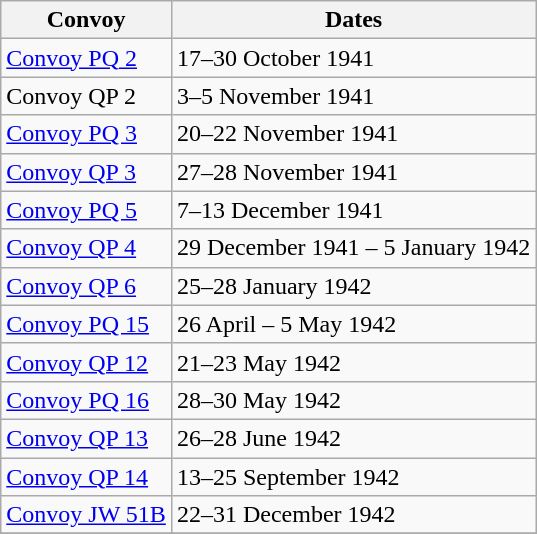<table class="wikitable">
<tr>
<th>Convoy</th>
<th>Dates</th>
</tr>
<tr>
<td><a href='#'>Convoy PQ 2</a></td>
<td>17–30 October 1941</td>
</tr>
<tr>
<td>Convoy QP 2</td>
<td>3–5 November 1941</td>
</tr>
<tr>
<td><a href='#'>Convoy PQ 3</a></td>
<td>20–22 November 1941</td>
</tr>
<tr>
<td><a href='#'>Convoy QP 3</a></td>
<td>27–28 November 1941</td>
</tr>
<tr>
<td><a href='#'>Convoy PQ 5</a></td>
<td>7–13 December 1941</td>
</tr>
<tr>
<td><a href='#'>Convoy QP 4</a></td>
<td>29 December 1941 – 5 January 1942</td>
</tr>
<tr>
<td><a href='#'>Convoy QP 6</a></td>
<td>25–28 January 1942</td>
</tr>
<tr>
<td><a href='#'>Convoy PQ 15</a></td>
<td>26 April – 5 May 1942</td>
</tr>
<tr>
<td><a href='#'>Convoy QP 12</a></td>
<td>21–23 May 1942</td>
</tr>
<tr>
<td><a href='#'>Convoy PQ 16</a></td>
<td>28–30 May 1942</td>
</tr>
<tr>
<td><a href='#'>Convoy QP 13</a></td>
<td>26–28 June 1942</td>
</tr>
<tr>
<td><a href='#'>Convoy QP 14</a></td>
<td>13–25 September 1942</td>
</tr>
<tr>
<td><a href='#'>Convoy JW 51B</a></td>
<td>22–31 December 1942</td>
</tr>
<tr>
</tr>
</table>
